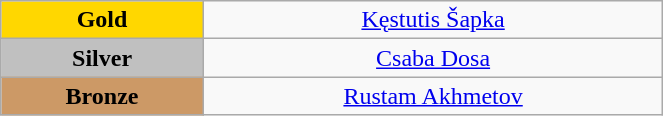<table class="wikitable" style="text-align:center; " width="35%">
<tr>
<td bgcolor="gold"><strong>Gold</strong></td>
<td><a href='#'>Kęstutis Šapka</a><br>  <small><em></em></small></td>
</tr>
<tr>
<td bgcolor="silver"><strong>Silver</strong></td>
<td><a href='#'>Csaba Dosa</a><br>  <small><em></em></small></td>
</tr>
<tr>
<td bgcolor="CC9966"><strong>Bronze</strong></td>
<td><a href='#'>Rustam Akhmetov</a><br>  <small><em></em></small></td>
</tr>
</table>
